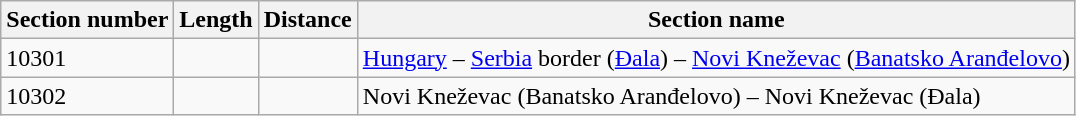<table class="wikitable">
<tr>
<th>Section number</th>
<th>Length</th>
<th>Distance</th>
<th>Section name</th>
</tr>
<tr>
<td>10301</td>
<td></td>
<td></td>
<td><a href='#'>Hungary</a> – <a href='#'>Serbia</a> border (<a href='#'>Đala</a>) – <a href='#'>Novi Kneževac</a> (<a href='#'>Banatsko Aranđelovo</a>)</td>
</tr>
<tr>
<td>10302</td>
<td></td>
<td></td>
<td>Novi Kneževac (Banatsko Aranđelovo) – Novi Kneževac (Đala)</td>
</tr>
</table>
